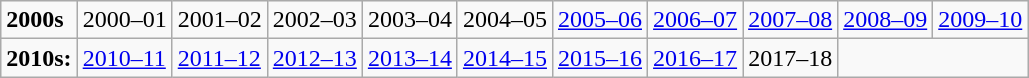<table class="wikitable">
<tr>
<td><strong>2000s</strong></td>
<td>2000–01</td>
<td>2001–02</td>
<td>2002–03</td>
<td>2003–04</td>
<td>2004–05</td>
<td><a href='#'>2005–06</a></td>
<td><a href='#'>2006–07</a></td>
<td><a href='#'>2007–08</a></td>
<td><a href='#'>2008–09</a></td>
<td><a href='#'>2009–10</a></td>
</tr>
<tr>
<td><strong>2010s:</strong></td>
<td><a href='#'>2010–11</a></td>
<td><a href='#'>2011–12</a></td>
<td><a href='#'>2012–13</a></td>
<td><a href='#'>2013–14</a></td>
<td><a href='#'>2014–15</a></td>
<td><a href='#'>2015–16</a></td>
<td><a href='#'>2016–17</a></td>
<td>2017–18</td>
</tr>
</table>
